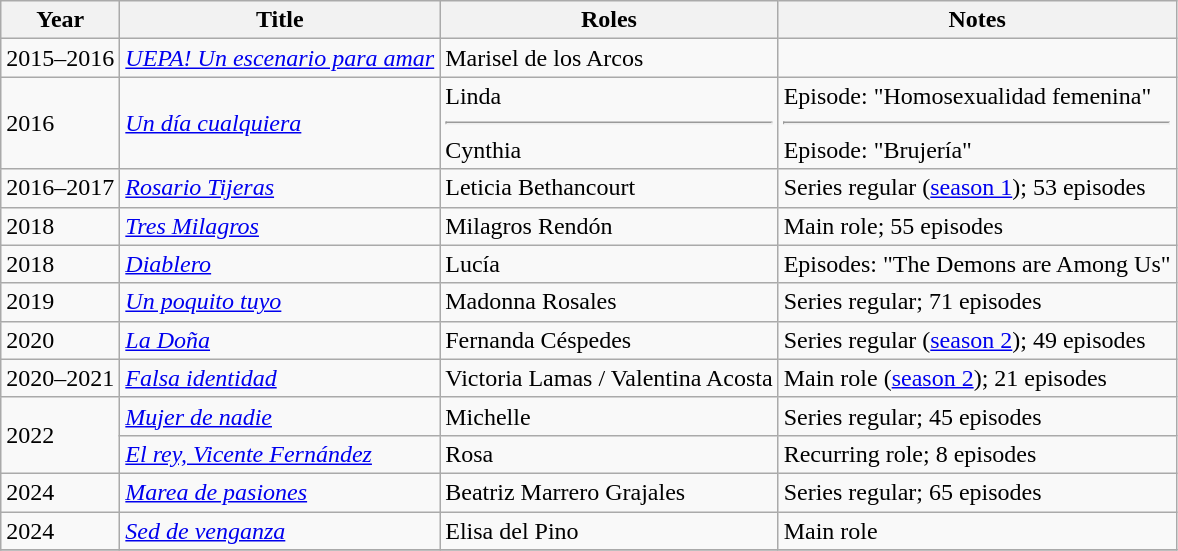<table class="wikitable sortable">
<tr>
<th>Year</th>
<th>Title</th>
<th>Roles</th>
<th>Notes</th>
</tr>
<tr>
<td>2015–2016</td>
<td><em><a href='#'>UEPA! Un escenario para amar</a></em></td>
<td>Marisel de los Arcos</td>
<td></td>
</tr>
<tr>
<td>2016</td>
<td><em><a href='#'>Un día cualquiera</a></em></td>
<td>Linda<hr>Cynthia</td>
<td>Episode: "Homosexualidad femenina"<hr>Episode: "Brujería"</td>
</tr>
<tr>
<td>2016–2017</td>
<td><em><a href='#'>Rosario Tijeras</a></em></td>
<td>Leticia Bethancourt</td>
<td>Series regular (<a href='#'>season 1</a>); 53 episodes</td>
</tr>
<tr>
<td>2018</td>
<td><em><a href='#'>Tres Milagros</a></em></td>
<td>Milagros Rendón</td>
<td>Main role; 55 episodes</td>
</tr>
<tr>
<td>2018</td>
<td><em><a href='#'>Diablero</a></em></td>
<td>Lucía</td>
<td>Episodes: "The Demons are Among Us"</td>
</tr>
<tr>
<td>2019</td>
<td><em><a href='#'>Un poquito tuyo</a></em></td>
<td>Madonna Rosales</td>
<td>Series regular; 71 episodes</td>
</tr>
<tr>
<td>2020</td>
<td><em><a href='#'>La Doña</a></em></td>
<td>Fernanda Céspedes</td>
<td>Series regular (<a href='#'>season 2</a>); 49 episodes</td>
</tr>
<tr>
<td>2020–2021</td>
<td><em><a href='#'>Falsa identidad</a></em></td>
<td>Victoria Lamas / Valentina Acosta</td>
<td>Main role (<a href='#'>season 2</a>); 21 episodes</td>
</tr>
<tr>
<td rowspan=2>2022</td>
<td><em><a href='#'>Mujer de nadie</a></em></td>
<td>Michelle</td>
<td>Series regular; 45 episodes</td>
</tr>
<tr>
<td><em><a href='#'>El rey, Vicente Fernández</a></em></td>
<td>Rosa</td>
<td>Recurring role; 8 episodes</td>
</tr>
<tr>
<td>2024</td>
<td><em><a href='#'>Marea de pasiones</a></em></td>
<td>Beatriz Marrero Grajales</td>
<td>Series regular; 65 episodes</td>
</tr>
<tr>
<td>2024</td>
<td><em><a href='#'>Sed de venganza</a></em></td>
<td>Elisa del Pino</td>
<td>Main role</td>
</tr>
<tr>
</tr>
</table>
